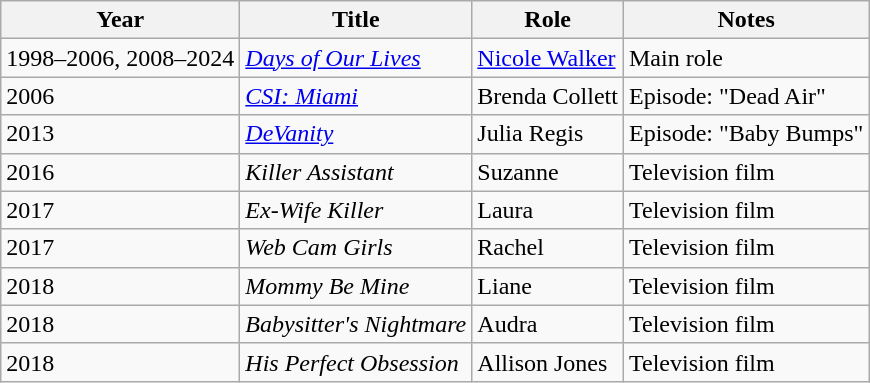<table class="wikitable sortable">
<tr>
<th>Year</th>
<th>Title</th>
<th>Role</th>
<th class="unsortable">Notes</th>
</tr>
<tr>
<td>1998–2006, 2008–2024</td>
<td><em><a href='#'>Days of Our Lives</a></em></td>
<td><a href='#'>Nicole Walker</a></td>
<td>Main role</td>
</tr>
<tr>
<td>2006</td>
<td><em><a href='#'>CSI: Miami</a></em></td>
<td>Brenda Collett</td>
<td>Episode: "Dead Air"</td>
</tr>
<tr>
<td>2013</td>
<td><em><a href='#'>DeVanity</a></em></td>
<td>Julia Regis</td>
<td>Episode: "Baby Bumps"</td>
</tr>
<tr>
<td>2016</td>
<td><em>Killer Assistant</em></td>
<td>Suzanne</td>
<td>Television film</td>
</tr>
<tr>
<td>2017</td>
<td><em>Ex-Wife Killer</em></td>
<td>Laura</td>
<td>Television film</td>
</tr>
<tr>
<td>2017</td>
<td><em>Web Cam Girls</em></td>
<td>Rachel</td>
<td>Television film</td>
</tr>
<tr>
<td>2018</td>
<td><em>Mommy Be Mine</em></td>
<td>Liane</td>
<td>Television film</td>
</tr>
<tr>
<td>2018</td>
<td><em>Babysitter's Nightmare</em></td>
<td>Audra</td>
<td>Television film</td>
</tr>
<tr>
<td>2018</td>
<td><em>His Perfect Obsession</em></td>
<td>Allison Jones</td>
<td>Television film</td>
</tr>
</table>
